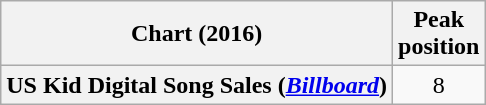<table class="wikitable plainrowheaders" style="text-align:center">
<tr>
<th scope="col">Chart (2016)</th>
<th scope="col">Peak<br> position</th>
</tr>
<tr>
<th scope="row">US Kid Digital Song Sales (<a href='#'><em>Billboard</em></a>)</th>
<td>8</td>
</tr>
</table>
